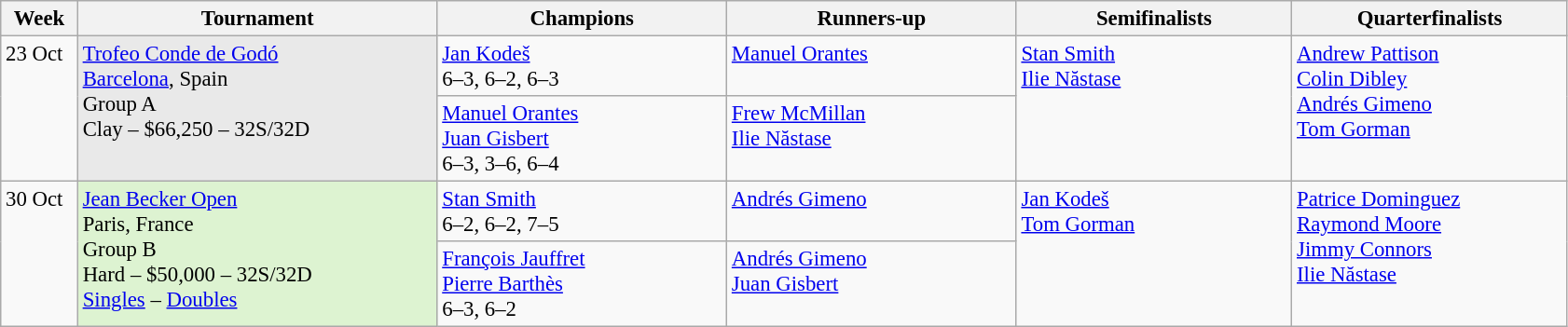<table class=wikitable style=font-size:95%>
<tr>
<th style="width:48px;">Week</th>
<th style="width:250px;">Tournament</th>
<th style="width:200px;">Champions</th>
<th style="width:200px;">Runners-up</th>
<th style="width:190px;">Semifinalists</th>
<th style="width:190px;">Quarterfinalists</th>
</tr>
<tr valign=top>
<td rowspan=2>23 Oct</td>
<td style="background:#E9E9E9;" rowspan="2"><a href='#'>Trofeo Conde de Godó</a> <br> <a href='#'>Barcelona</a>, Spain <br> Group A <br> Clay – $66,250 – 32S/32D</td>
<td> <a href='#'>Jan Kodeš</a> <br> 6–3, 6–2, 6–3</td>
<td> <a href='#'>Manuel Orantes</a></td>
<td rowspan=2> <a href='#'>Stan Smith</a> <br>  <a href='#'>Ilie Năstase</a></td>
<td rowspan=2> <a href='#'>Andrew Pattison</a> <br>  <a href='#'>Colin Dibley</a> <br>  <a href='#'>Andrés Gimeno</a> <br>  <a href='#'>Tom Gorman</a></td>
</tr>
<tr valign=top>
<td> <a href='#'>Manuel Orantes</a> <br>  <a href='#'>Juan Gisbert</a> <br> 6–3, 3–6, 6–4</td>
<td> <a href='#'>Frew McMillan</a> <br>  <a href='#'>Ilie Năstase</a></td>
</tr>
<tr valign=top>
<td rowspan=2>30 Oct</td>
<td style="background:#DDF3D1;" rowspan="2"><a href='#'>Jean Becker Open</a> <br> Paris, France <br> Group B <br> Hard – $50,000 – 32S/32D <br> <a href='#'>Singles</a> – <a href='#'>Doubles</a></td>
<td> <a href='#'>Stan Smith</a> <br> 6–2, 6–2, 7–5</td>
<td> <a href='#'>Andrés Gimeno</a></td>
<td rowspan=2> <a href='#'>Jan Kodeš</a> <br>  <a href='#'>Tom Gorman</a></td>
<td rowspan=2> <a href='#'>Patrice Dominguez</a> <br>  <a href='#'>Raymond Moore</a> <br>  <a href='#'>Jimmy Connors</a> <br>  <a href='#'>Ilie Năstase</a></td>
</tr>
<tr valign=top>
<td> <a href='#'>François Jauffret</a> <br>  <a href='#'>Pierre Barthès</a> <br> 6–3, 6–2</td>
<td> <a href='#'>Andrés Gimeno</a> <br>  <a href='#'>Juan Gisbert</a></td>
</tr>
</table>
